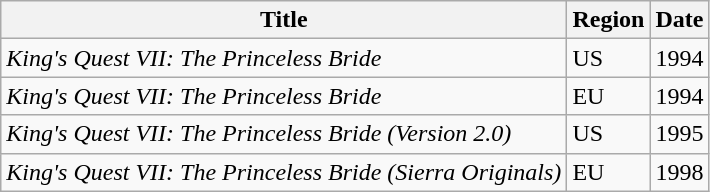<table class="wikitable">
<tr>
<th>Title</th>
<th>Region</th>
<th>Date</th>
</tr>
<tr>
<td><em>King's Quest VII: The Princeless Bride</em></td>
<td>US</td>
<td>1994</td>
</tr>
<tr>
<td><em>King's Quest VII: The Princeless Bride</em></td>
<td>EU</td>
<td>1994</td>
</tr>
<tr>
<td><em>King's Quest VII: The Princeless Bride (Version 2.0)</em></td>
<td>US</td>
<td>1995</td>
</tr>
<tr>
<td><em>King's Quest VII: The Princeless Bride (Sierra Originals)</em></td>
<td>EU</td>
<td>1998</td>
</tr>
</table>
